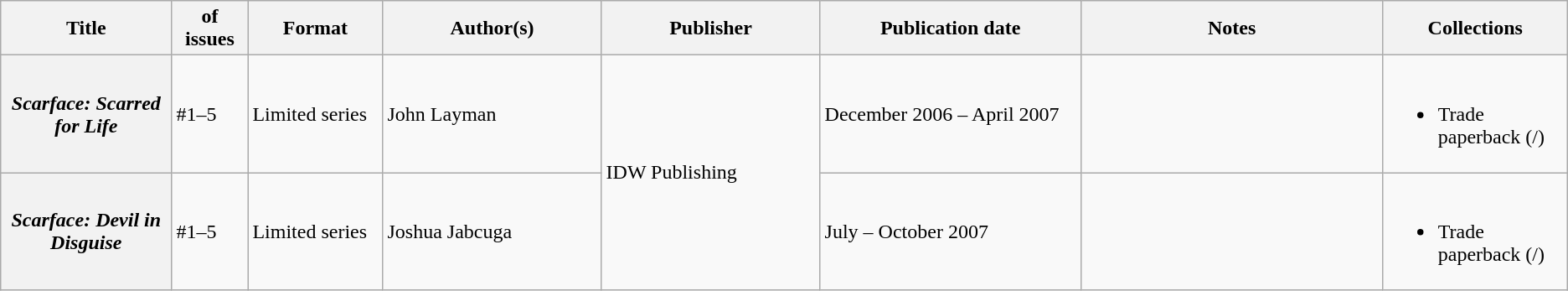<table class="wikitable">
<tr>
<th>Title</th>
<th style="width:40pt"> of issues</th>
<th style="width:75pt">Format</th>
<th style="width:125pt">Author(s)</th>
<th style="width:125pt">Publisher</th>
<th style="width:150pt">Publication date</th>
<th style="width:175pt">Notes</th>
<th>Collections</th>
</tr>
<tr>
<th><em>Scarface: Scarred for Life</em></th>
<td>#1–5</td>
<td>Limited series</td>
<td>John Layman</td>
<td rowspan="2">IDW Publishing</td>
<td>December 2006 – April 2007</td>
<td></td>
<td><br><ul><li>Trade paperback (/)</li></ul></td>
</tr>
<tr>
<th><em>Scarface: Devil in Disguise</em></th>
<td>#1–5</td>
<td>Limited series</td>
<td>Joshua Jabcuga</td>
<td>July – October 2007</td>
<td></td>
<td><br><ul><li>Trade paperback (/)</li></ul></td>
</tr>
</table>
